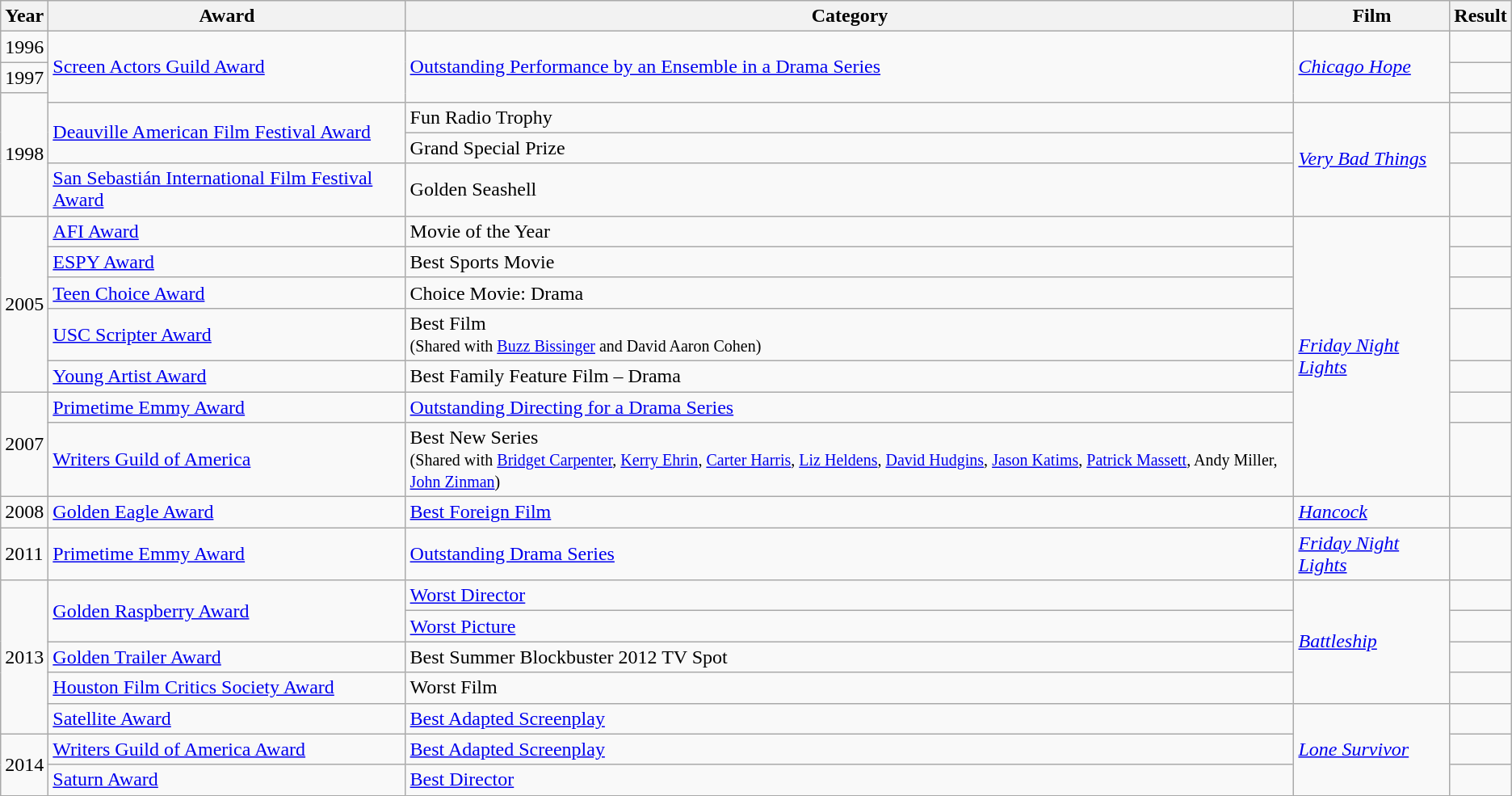<table class="wikitable">
<tr>
<th>Year</th>
<th>Award</th>
<th>Category</th>
<th>Film</th>
<th>Result</th>
</tr>
<tr>
<td>1996</td>
<td rowspan=3><a href='#'>Screen Actors Guild Award</a></td>
<td rowspan=3><a href='#'>Outstanding Performance by an Ensemble in a Drama Series</a></td>
<td rowspan=3><em><a href='#'>Chicago Hope</a></em></td>
<td></td>
</tr>
<tr>
<td>1997</td>
<td></td>
</tr>
<tr>
<td rowspan=4>1998</td>
<td></td>
</tr>
<tr>
<td rowspan=2><a href='#'>Deauville American Film Festival Award</a></td>
<td>Fun Radio Trophy</td>
<td rowspan=3><em><a href='#'>Very Bad Things</a></em></td>
<td></td>
</tr>
<tr>
<td>Grand Special Prize</td>
<td></td>
</tr>
<tr>
<td><a href='#'>San Sebastián International Film Festival Award</a></td>
<td>Golden Seashell</td>
<td></td>
</tr>
<tr>
<td rowspan=5>2005</td>
<td><a href='#'>AFI Award</a></td>
<td>Movie of the Year</td>
<td rowspan=7><em><a href='#'>Friday Night Lights</a></em></td>
<td></td>
</tr>
<tr>
<td><a href='#'>ESPY Award</a></td>
<td>Best Sports Movie</td>
<td></td>
</tr>
<tr>
<td><a href='#'>Teen Choice Award</a></td>
<td>Choice Movie: Drama</td>
<td></td>
</tr>
<tr>
<td><a href='#'>USC Scripter Award</a></td>
<td>Best Film<br><small>(Shared with <a href='#'>Buzz Bissinger</a> and David Aaron Cohen)</small></td>
<td></td>
</tr>
<tr>
<td><a href='#'>Young Artist Award</a></td>
<td>Best Family Feature Film – Drama</td>
<td></td>
</tr>
<tr>
<td rowspan=2>2007</td>
<td><a href='#'>Primetime Emmy Award</a></td>
<td><a href='#'>Outstanding Directing for a Drama Series</a></td>
<td></td>
</tr>
<tr>
<td><a href='#'>Writers Guild of America</a></td>
<td>Best New Series<br><small>(Shared with <a href='#'>Bridget Carpenter</a>, <a href='#'>Kerry Ehrin</a>, <a href='#'>Carter Harris</a>, <a href='#'>Liz Heldens</a>, <a href='#'>David Hudgins</a>, <a href='#'>Jason Katims</a>, <a href='#'>Patrick Massett</a>, Andy Miller, <a href='#'>John Zinman</a>)</small></td>
<td></td>
</tr>
<tr>
<td>2008</td>
<td><a href='#'>Golden Eagle Award</a></td>
<td><a href='#'>Best Foreign Film</a></td>
<td><em><a href='#'>Hancock</a></em></td>
<td></td>
</tr>
<tr>
<td>2011</td>
<td><a href='#'>Primetime Emmy Award</a></td>
<td><a href='#'>Outstanding Drama Series</a></td>
<td><em><a href='#'>Friday Night Lights</a></em></td>
<td></td>
</tr>
<tr>
<td rowspan=5>2013</td>
<td rowspan=2><a href='#'>Golden Raspberry Award</a></td>
<td><a href='#'>Worst Director</a></td>
<td rowspan=4><em><a href='#'>Battleship</a></em></td>
<td></td>
</tr>
<tr>
<td><a href='#'>Worst Picture</a></td>
<td></td>
</tr>
<tr>
<td><a href='#'>Golden Trailer Award</a></td>
<td>Best Summer Blockbuster 2012 TV Spot</td>
<td></td>
</tr>
<tr>
<td><a href='#'>Houston Film Critics Society Award</a></td>
<td>Worst Film</td>
<td></td>
</tr>
<tr>
<td><a href='#'>Satellite Award</a></td>
<td><a href='#'>Best Adapted Screenplay</a></td>
<td rowspan=3><em><a href='#'>Lone Survivor</a></em></td>
<td></td>
</tr>
<tr>
<td rowspan=2>2014</td>
<td><a href='#'>Writers Guild of America Award</a></td>
<td><a href='#'>Best Adapted Screenplay</a></td>
<td></td>
</tr>
<tr>
<td><a href='#'>Saturn Award</a></td>
<td><a href='#'>Best Director</a></td>
<td></td>
</tr>
</table>
